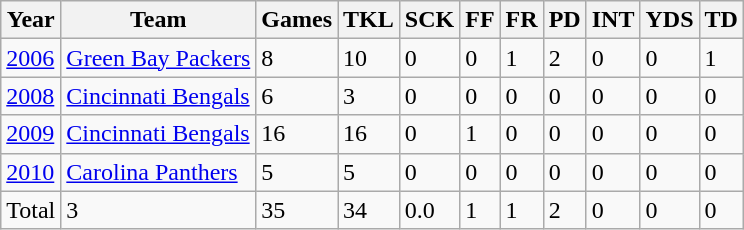<table class="wikitable">
<tr>
<th>Year</th>
<th>Team</th>
<th>Games</th>
<th>TKL</th>
<th>SCK</th>
<th>FF</th>
<th>FR</th>
<th>PD</th>
<th>INT</th>
<th>YDS</th>
<th>TD</th>
</tr>
<tr>
<td><a href='#'>2006</a></td>
<td><a href='#'>Green Bay Packers</a></td>
<td>8</td>
<td>10</td>
<td>0</td>
<td>0</td>
<td>1</td>
<td>2</td>
<td>0</td>
<td>0</td>
<td>1</td>
</tr>
<tr>
<td><a href='#'>2008</a></td>
<td><a href='#'>Cincinnati Bengals</a></td>
<td>6</td>
<td>3</td>
<td>0</td>
<td>0</td>
<td>0</td>
<td>0</td>
<td>0</td>
<td>0</td>
<td>0</td>
</tr>
<tr>
<td><a href='#'>2009</a></td>
<td><a href='#'>Cincinnati Bengals</a></td>
<td>16</td>
<td>16</td>
<td>0</td>
<td>1</td>
<td>0</td>
<td>0</td>
<td>0</td>
<td>0</td>
<td>0</td>
</tr>
<tr>
<td><a href='#'>2010</a></td>
<td><a href='#'>Carolina Panthers</a></td>
<td>5</td>
<td>5</td>
<td>0</td>
<td>0</td>
<td>0</td>
<td>0</td>
<td>0</td>
<td>0</td>
<td>0</td>
</tr>
<tr>
<td>Total</td>
<td>3</td>
<td>35</td>
<td>34</td>
<td>0.0</td>
<td>1</td>
<td>1</td>
<td>2</td>
<td>0</td>
<td>0</td>
<td>0</td>
</tr>
</table>
